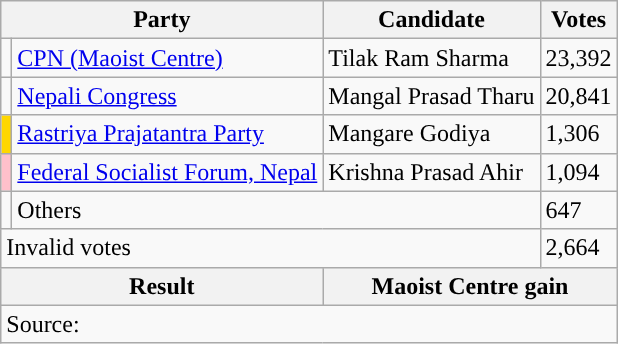<table class="wikitable">
<tr>
<th colspan="2">Party</th>
<th>Candidate</th>
<th>Votes</th>
</tr>
<tr>
<td style="background-color:"></td>
<td><a href='#'>CPN (Maoist Centre)</a></td>
<td>Tilak Ram Sharma</td>
<td>23,392</td>
</tr>
<tr>
<td style="background-color:"></td>
<td><a href='#'>Nepali Congress</a></td>
<td>Mangal Prasad Tharu</td>
<td>20,841</td>
</tr>
<tr>
<td style="background-color:gold"></td>
<td><a href='#'>Rastriya Prajatantra Party</a></td>
<td>Mangare Godiya</td>
<td>1,306</td>
</tr>
<tr>
<td style="background-color:pink"></td>
<td><a href='#'>Federal Socialist Forum, Nepal</a></td>
<td>Krishna Prasad Ahir</td>
<td>1,094</td>
</tr>
<tr>
<td></td>
<td colspan="2">Others</td>
<td>647</td>
</tr>
<tr>
<td colspan="3">Invalid votes</td>
<td>2,664</td>
</tr>
<tr>
<th colspan="2">Result</th>
<th colspan="2">Maoist Centre gain</th>
</tr>
<tr>
<td colspan="4">Source: </td>
</tr>
</table>
